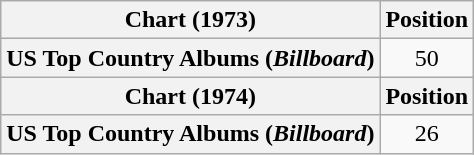<table class="wikitable plainrowheaders" style="text-align:center">
<tr>
<th scope="col">Chart (1973)</th>
<th scope="col">Position</th>
</tr>
<tr>
<th scope="row">US Top Country Albums (<em>Billboard</em>)</th>
<td>50</td>
</tr>
<tr>
<th scope="col">Chart (1974)</th>
<th scope="col">Position</th>
</tr>
<tr>
<th scope="row">US Top Country Albums (<em>Billboard</em>)</th>
<td>26</td>
</tr>
</table>
